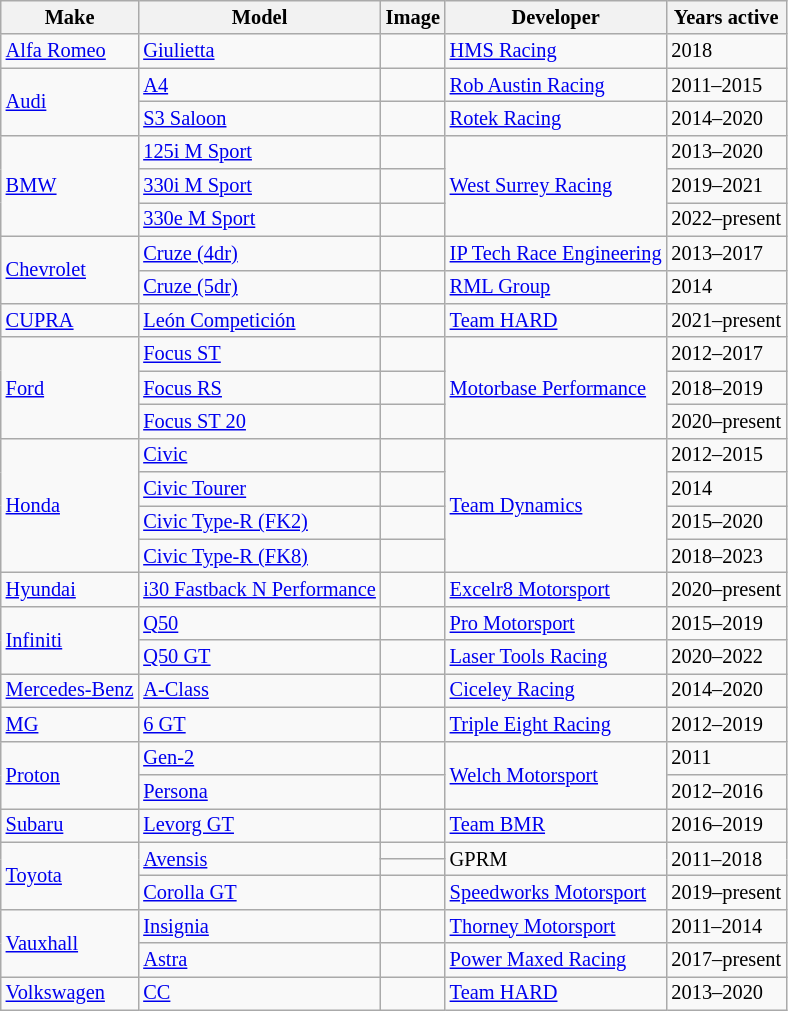<table class="wikitable" style="font-size: 85%; font-size: 85%; href:Chevrolet Cruze">
<tr>
<th>Make</th>
<th>Model</th>
<th>Image</th>
<th>Developer</th>
<th>Years active</th>
</tr>
<tr>
<td><a href='#'>Alfa Romeo</a></td>
<td><a href='#'>Giulietta</a></td>
<td></td>
<td><a href='#'>HMS Racing</a></td>
<td>2018</td>
</tr>
<tr>
<td rowspan="2"><a href='#'>Audi</a></td>
<td><a href='#'>A4</a></td>
<td></td>
<td><a href='#'>Rob Austin Racing</a></td>
<td>2011–2015</td>
</tr>
<tr>
<td><a href='#'>S3 Saloon</a></td>
<td></td>
<td><a href='#'>Rotek Racing</a></td>
<td>2014–2020</td>
</tr>
<tr>
<td rowspan="3"><a href='#'>BMW</a></td>
<td><a href='#'>125i M Sport</a></td>
<td></td>
<td rowspan="3"><a href='#'>West Surrey Racing</a></td>
<td>2013–2020</td>
</tr>
<tr>
<td><a href='#'>330i M Sport</a></td>
<td></td>
<td>2019–2021</td>
</tr>
<tr>
<td><a href='#'>330e M Sport</a></td>
<td></td>
<td>2022–present</td>
</tr>
<tr>
<td rowspan="2"><a href='#'>Chevrolet</a></td>
<td><a href='#'>Cruze (4dr)</a></td>
<td></td>
<td><a href='#'>IP Tech Race Engineering</a></td>
<td>2013–2017</td>
</tr>
<tr>
<td><a href='#'>Cruze (5dr)</a></td>
<td></td>
<td><a href='#'>RML Group</a></td>
<td>2014</td>
</tr>
<tr>
<td><a href='#'>CUPRA</a></td>
<td><a href='#'>León Competición</a></td>
<td></td>
<td><a href='#'>Team HARD</a></td>
<td>2021–present</td>
</tr>
<tr>
<td rowspan="3"><a href='#'>Ford</a></td>
<td><a href='#'>Focus ST</a></td>
<td></td>
<td rowspan="3"><a href='#'>Motorbase Performance</a></td>
<td>2012–2017</td>
</tr>
<tr>
<td><a href='#'>Focus RS</a></td>
<td></td>
<td>2018–2019</td>
</tr>
<tr>
<td><a href='#'>Focus ST 20</a></td>
<td></td>
<td>2020–present</td>
</tr>
<tr>
<td rowspan="4"><a href='#'>Honda</a></td>
<td><a href='#'>Civic</a></td>
<td></td>
<td rowspan="4"><a href='#'>Team Dynamics</a></td>
<td>2012–2015</td>
</tr>
<tr>
<td><a href='#'>Civic Tourer</a></td>
<td></td>
<td>2014</td>
</tr>
<tr>
<td><a href='#'>Civic Type-R (FK2)</a></td>
<td></td>
<td>2015–2020</td>
</tr>
<tr>
<td><a href='#'>Civic Type-R (FK8)</a></td>
<td></td>
<td>2018–2023</td>
</tr>
<tr>
<td><a href='#'>Hyundai</a></td>
<td><a href='#'>i30 Fastback N Performance</a></td>
<td></td>
<td><a href='#'>Excelr8 Motorsport</a></td>
<td>2020–present</td>
</tr>
<tr>
<td rowspan="2"><a href='#'>Infiniti</a></td>
<td><a href='#'>Q50</a></td>
<td></td>
<td><a href='#'>Pro Motorsport</a></td>
<td>2015–2019</td>
</tr>
<tr>
<td><a href='#'>Q50 GT</a></td>
<td></td>
<td><a href='#'>Laser Tools Racing</a></td>
<td>2020–2022</td>
</tr>
<tr>
<td><a href='#'>Mercedes-Benz</a></td>
<td><a href='#'>A-Class</a></td>
<td></td>
<td><a href='#'>Ciceley Racing</a></td>
<td>2014–2020</td>
</tr>
<tr>
<td><a href='#'>MG</a></td>
<td><a href='#'>6 GT</a></td>
<td></td>
<td><a href='#'>Triple Eight Racing</a></td>
<td>2012–2019</td>
</tr>
<tr>
<td rowspan="2"><a href='#'>Proton</a></td>
<td><a href='#'>Gen-2</a></td>
<td></td>
<td rowspan="2"><a href='#'>Welch Motorsport</a></td>
<td>2011</td>
</tr>
<tr>
<td><a href='#'>Persona</a></td>
<td></td>
<td>2012–2016</td>
</tr>
<tr>
<td><a href='#'>Subaru</a></td>
<td><a href='#'>Levorg GT</a></td>
<td></td>
<td><a href='#'>Team BMR</a></td>
<td>2016–2019</td>
</tr>
<tr>
<td rowspan="3"><a href='#'>Toyota</a></td>
<td rowspan="2"><a href='#'>Avensis</a></td>
<td></td>
<td rowspan="2">GPRM</td>
<td rowspan="2">2011–2018</td>
</tr>
<tr>
<td></td>
</tr>
<tr>
<td><a href='#'>Corolla GT</a></td>
<td></td>
<td><a href='#'>Speedworks Motorsport</a></td>
<td>2019–present</td>
</tr>
<tr>
<td rowspan="2"><a href='#'>Vauxhall</a></td>
<td><a href='#'>Insignia</a></td>
<td></td>
<td><a href='#'>Thorney Motorsport</a></td>
<td>2011–2014</td>
</tr>
<tr>
<td><a href='#'>Astra</a></td>
<td></td>
<td><a href='#'>Power Maxed Racing</a></td>
<td>2017–present</td>
</tr>
<tr>
<td><a href='#'>Volkswagen</a></td>
<td><a href='#'>CC</a></td>
<td></td>
<td><a href='#'>Team HARD</a></td>
<td>2013–2020</td>
</tr>
</table>
